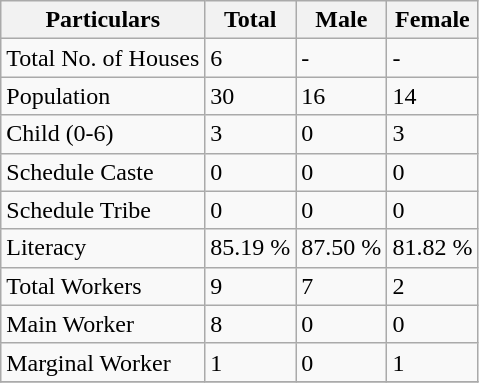<table class="wikitable sortable">
<tr>
<th>Particulars</th>
<th>Total</th>
<th>Male</th>
<th>Female</th>
</tr>
<tr>
<td>Total No. of Houses</td>
<td>6</td>
<td>-</td>
<td>-</td>
</tr>
<tr>
<td>Population</td>
<td>30</td>
<td>16</td>
<td>14</td>
</tr>
<tr>
<td>Child (0-6)</td>
<td>3</td>
<td>0</td>
<td>3</td>
</tr>
<tr>
<td>Schedule Caste</td>
<td>0</td>
<td>0</td>
<td>0</td>
</tr>
<tr>
<td>Schedule Tribe</td>
<td>0</td>
<td>0</td>
<td>0</td>
</tr>
<tr>
<td>Literacy</td>
<td>85.19 %</td>
<td>87.50 %</td>
<td>81.82 %</td>
</tr>
<tr>
<td>Total Workers</td>
<td>9</td>
<td>7</td>
<td>2</td>
</tr>
<tr>
<td>Main Worker</td>
<td>8</td>
<td>0</td>
<td>0</td>
</tr>
<tr>
<td>Marginal Worker</td>
<td>1</td>
<td>0</td>
<td>1</td>
</tr>
<tr>
</tr>
</table>
